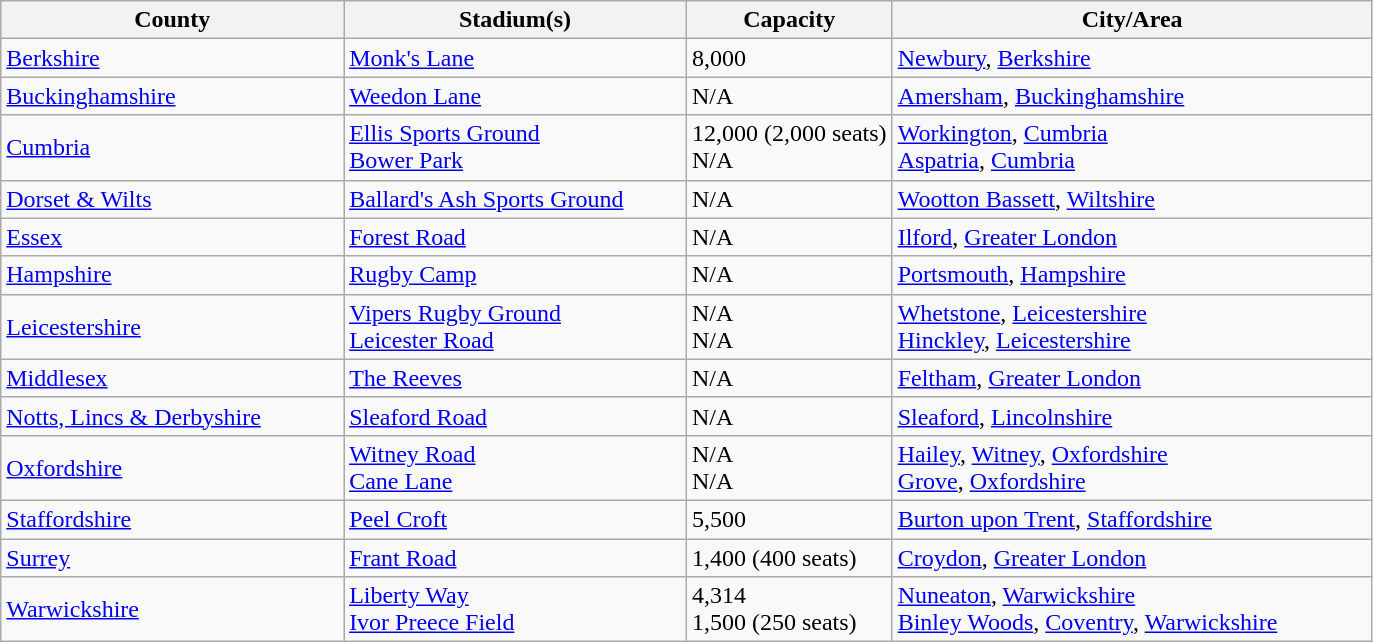<table class="wikitable sortable">
<tr>
<th width=25%>County</th>
<th width=25%>Stadium(s)</th>
<th width=15%>Capacity</th>
<th width=35%>City/Area</th>
</tr>
<tr>
<td><a href='#'>Berkshire</a></td>
<td><a href='#'>Monk's Lane</a></td>
<td>8,000</td>
<td><a href='#'>Newbury</a>, <a href='#'>Berkshire</a></td>
</tr>
<tr>
<td><a href='#'>Buckinghamshire</a></td>
<td><a href='#'>Weedon Lane</a></td>
<td>N/A</td>
<td><a href='#'>Amersham</a>, <a href='#'>Buckinghamshire</a></td>
</tr>
<tr>
<td><a href='#'>Cumbria</a></td>
<td><a href='#'>Ellis Sports Ground</a><br><a href='#'>Bower Park</a></td>
<td>12,000 (2,000 seats)<br>N/A</td>
<td><a href='#'>Workington</a>, <a href='#'>Cumbria</a><br><a href='#'>Aspatria</a>, <a href='#'>Cumbria</a></td>
</tr>
<tr>
<td><a href='#'>Dorset & Wilts</a></td>
<td><a href='#'>Ballard's Ash Sports Ground</a></td>
<td>N/A</td>
<td><a href='#'>Wootton Bassett</a>, <a href='#'>Wiltshire</a></td>
</tr>
<tr>
<td><a href='#'>Essex</a></td>
<td><a href='#'>Forest Road</a></td>
<td>N/A</td>
<td><a href='#'>Ilford</a>, <a href='#'>Greater London</a></td>
</tr>
<tr>
<td><a href='#'>Hampshire</a></td>
<td><a href='#'>Rugby Camp</a></td>
<td>N/A</td>
<td><a href='#'>Portsmouth</a>, <a href='#'>Hampshire</a></td>
</tr>
<tr>
<td><a href='#'>Leicestershire</a></td>
<td><a href='#'>Vipers Rugby Ground</a><br><a href='#'>Leicester Road</a></td>
<td>N/A<br>N/A</td>
<td><a href='#'>Whetstone</a>, <a href='#'>Leicestershire</a><br><a href='#'>Hinckley</a>, <a href='#'>Leicestershire</a></td>
</tr>
<tr>
<td><a href='#'>Middlesex</a></td>
<td><a href='#'>The Reeves</a></td>
<td>N/A</td>
<td><a href='#'>Feltham</a>, <a href='#'>Greater London</a></td>
</tr>
<tr>
<td><a href='#'>Notts, Lincs & Derbyshire</a></td>
<td><a href='#'>Sleaford Road</a></td>
<td>N/A</td>
<td><a href='#'>Sleaford</a>, <a href='#'>Lincolnshire</a></td>
</tr>
<tr>
<td><a href='#'>Oxfordshire</a></td>
<td><a href='#'>Witney Road</a><br><a href='#'>Cane Lane</a></td>
<td>N/A<br>N/A</td>
<td><a href='#'>Hailey</a>, <a href='#'>Witney</a>, <a href='#'>Oxfordshire</a><br><a href='#'>Grove</a>, <a href='#'>Oxfordshire</a></td>
</tr>
<tr>
<td><a href='#'>Staffordshire</a></td>
<td><a href='#'>Peel Croft</a></td>
<td>5,500</td>
<td><a href='#'>Burton upon Trent</a>, <a href='#'>Staffordshire</a></td>
</tr>
<tr>
<td><a href='#'>Surrey</a></td>
<td><a href='#'>Frant Road</a></td>
<td>1,400 (400 seats)</td>
<td><a href='#'>Croydon</a>, <a href='#'>Greater London</a></td>
</tr>
<tr>
<td><a href='#'>Warwickshire</a></td>
<td><a href='#'>Liberty Way</a><br><a href='#'>Ivor Preece Field</a></td>
<td>4,314<br>1,500 (250 seats)</td>
<td><a href='#'>Nuneaton</a>, <a href='#'>Warwickshire</a><br><a href='#'>Binley Woods</a>, <a href='#'>Coventry</a>, <a href='#'>Warwickshire</a></td>
</tr>
</table>
